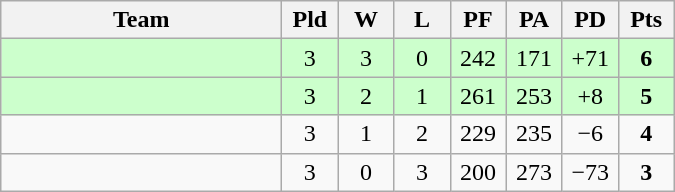<table class=wikitable style="text-align:center">
<tr>
<th width=180>Team</th>
<th width=30>Pld</th>
<th width=30>W</th>
<th width=30>L</th>
<th width=30>PF</th>
<th width=30>PA</th>
<th width=30>PD</th>
<th width=30>Pts</th>
</tr>
<tr align=center bgcolor="#ccffcc">
<td align=left></td>
<td>3</td>
<td>3</td>
<td>0</td>
<td>242</td>
<td>171</td>
<td>+71</td>
<td><strong>6</strong></td>
</tr>
<tr align=center bgcolor="#ccffcc">
<td align=left></td>
<td>3</td>
<td>2</td>
<td>1</td>
<td>261</td>
<td>253</td>
<td>+8</td>
<td><strong>5</strong></td>
</tr>
<tr align=center>
<td align=left></td>
<td>3</td>
<td>1</td>
<td>2</td>
<td>229</td>
<td>235</td>
<td>−6</td>
<td><strong>4</strong></td>
</tr>
<tr align=center>
<td align=left></td>
<td>3</td>
<td>0</td>
<td>3</td>
<td>200</td>
<td>273</td>
<td>−73</td>
<td><strong>3</strong></td>
</tr>
</table>
